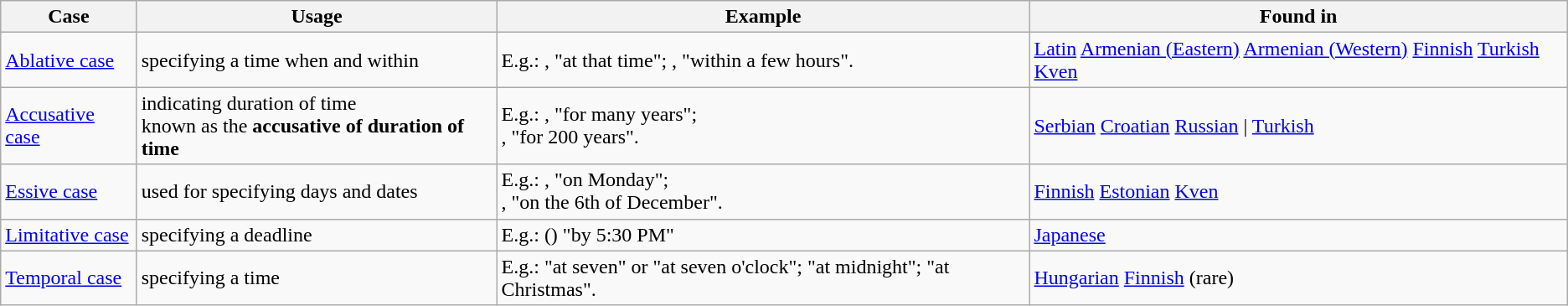<table class="wikitable">
<tr>
<th>Case</th>
<th>Usage</th>
<th>Example</th>
<th>Found in</th>
</tr>
<tr>
<td><a href='#'>Ablative case</a></td>
<td>specifying a time when and within</td>
<td>E.g.: , "at that time"; , "within a few hours".</td>
<td><a href='#'>Latin</a>  <a href='#'>Armenian (Eastern)</a>  <a href='#'>Armenian (Western)</a>  <a href='#'>Finnish</a>  <a href='#'>Turkish</a>  <a href='#'>Kven</a></td>
</tr>
<tr>
<td><a href='#'>Accusative case</a></td>
<td>indicating duration of time<br>known as the <strong>accusative of duration of time</strong></td>
<td>E.g.: , "for many years";<br>, "for 200 years".</td>
<td><a href='#'>Serbian</a>  <a href='#'>Croatian</a>  <a href='#'>Russian</a> | <a href='#'>Turkish</a></td>
</tr>
<tr>
<td><a href='#'>Essive case</a></td>
<td>used for specifying days and dates</td>
<td>E.g.: , "on Monday";<br>, "on the 6th of December".</td>
<td><a href='#'>Finnish</a>  <a href='#'>Estonian</a>  <a href='#'>Kven</a></td>
</tr>
<tr>
<td><a href='#'>Limitative case</a></td>
<td>specifying a deadline</td>
<td>E.g.:  () "by 5:30 PM"</td>
<td><a href='#'>Japanese</a></td>
</tr>
<tr>
<td><a href='#'>Temporal case</a></td>
<td>specifying a time</td>
<td>E.g.:  "at seven" or  "at seven o'clock";  "at midnight";  "at Christmas".</td>
<td><a href='#'>Hungarian</a>  <a href='#'>Finnish</a> (rare)</td>
</tr>
</table>
